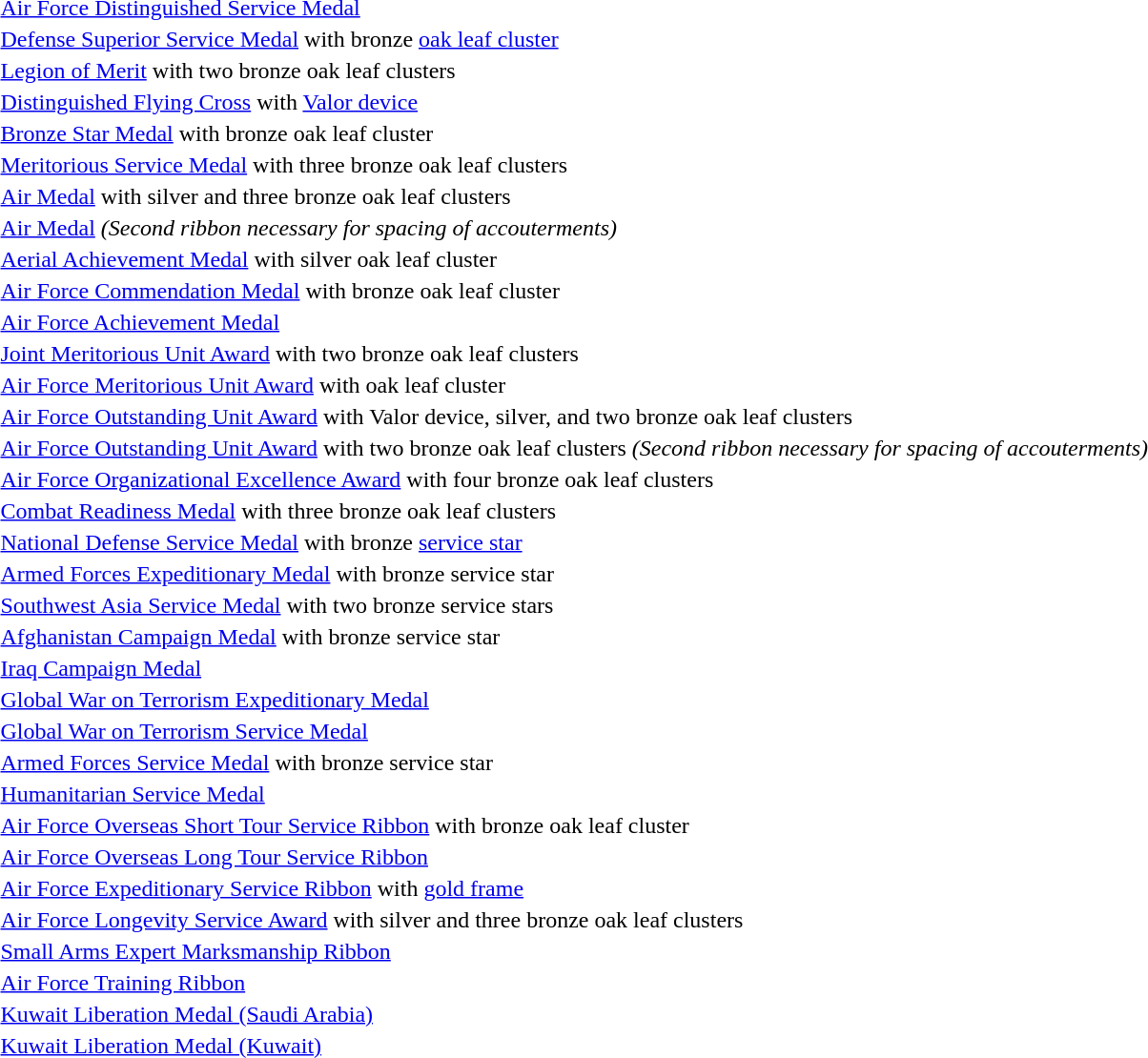<table>
<tr>
<td></td>
<td><a href='#'>Air Force Distinguished Service Medal</a></td>
</tr>
<tr>
<td></td>
<td><a href='#'>Defense Superior Service Medal</a> with bronze <a href='#'>oak leaf cluster</a></td>
</tr>
<tr>
<td><span></span><span></span></td>
<td><a href='#'>Legion of Merit</a> with two bronze oak leaf clusters</td>
</tr>
<tr>
<td></td>
<td><a href='#'>Distinguished Flying Cross</a> with <a href='#'>Valor device</a></td>
</tr>
<tr>
<td></td>
<td><a href='#'>Bronze Star Medal</a> with bronze oak leaf cluster</td>
</tr>
<tr>
<td><span></span><span></span><span></span></td>
<td><a href='#'>Meritorious Service Medal</a> with three bronze oak leaf clusters</td>
</tr>
<tr>
<td><span></span><span></span><span></span><span></span></td>
<td><a href='#'>Air Medal</a> with silver and three bronze oak leaf clusters</td>
</tr>
<tr>
<td></td>
<td><a href='#'>Air Medal</a> <em>(Second ribbon necessary for spacing of accouterments)</em></td>
</tr>
<tr>
<td></td>
<td><a href='#'>Aerial Achievement Medal</a> with silver oak leaf cluster</td>
</tr>
<tr>
<td></td>
<td><a href='#'>Air Force Commendation Medal</a> with bronze oak leaf cluster</td>
</tr>
<tr>
<td></td>
<td><a href='#'>Air Force Achievement Medal</a></td>
</tr>
<tr>
<td><span></span><span></span></td>
<td><a href='#'>Joint Meritorious Unit Award</a> with two bronze oak leaf clusters</td>
</tr>
<tr>
<td></td>
<td><a href='#'>Air Force Meritorious Unit Award</a> with oak leaf cluster</td>
</tr>
<tr>
<td><span></span><span></span><span></span><span></span></td>
<td><a href='#'>Air Force Outstanding Unit Award</a> with Valor device, silver, and two bronze oak leaf clusters</td>
</tr>
<tr>
<td><span></span><span></span></td>
<td><a href='#'>Air Force Outstanding Unit Award</a> with two bronze oak leaf clusters <em>(Second ribbon necessary for spacing of accouterments)</em></td>
</tr>
<tr>
<td><span></span><span></span><span></span><span></span></td>
<td><a href='#'>Air Force Organizational Excellence Award</a> with four bronze oak leaf clusters</td>
</tr>
<tr>
<td><span></span><span></span><span></span></td>
<td><a href='#'>Combat Readiness Medal</a> with three bronze oak leaf clusters</td>
</tr>
<tr>
<td></td>
<td><a href='#'>National Defense Service Medal</a> with bronze <a href='#'>service star</a></td>
</tr>
<tr>
<td></td>
<td><a href='#'>Armed Forces Expeditionary Medal</a> with bronze service star</td>
</tr>
<tr>
<td><span></span><span></span></td>
<td><a href='#'>Southwest Asia Service Medal</a> with two bronze service stars</td>
</tr>
<tr>
<td></td>
<td><a href='#'>Afghanistan Campaign Medal</a> with bronze service star</td>
</tr>
<tr>
<td></td>
<td><a href='#'>Iraq Campaign Medal</a></td>
</tr>
<tr>
<td></td>
<td><a href='#'>Global War on Terrorism Expeditionary Medal</a></td>
</tr>
<tr>
<td></td>
<td><a href='#'>Global War on Terrorism Service Medal</a></td>
</tr>
<tr>
<td></td>
<td><a href='#'>Armed Forces Service Medal</a> with bronze service star</td>
</tr>
<tr>
<td></td>
<td><a href='#'>Humanitarian Service Medal</a></td>
</tr>
<tr>
<td></td>
<td><a href='#'>Air Force Overseas Short Tour Service Ribbon</a> with bronze oak leaf cluster</td>
</tr>
<tr>
<td></td>
<td><a href='#'>Air Force Overseas Long Tour Service Ribbon</a></td>
</tr>
<tr>
<td></td>
<td><a href='#'>Air Force Expeditionary Service Ribbon</a> with <a href='#'>gold frame</a></td>
</tr>
<tr>
<td><span></span><span></span><span></span><span></span></td>
<td><a href='#'>Air Force Longevity Service Award</a> with silver and three bronze oak leaf clusters</td>
</tr>
<tr>
<td></td>
<td><a href='#'>Small Arms Expert Marksmanship Ribbon</a></td>
</tr>
<tr>
<td></td>
<td><a href='#'>Air Force Training Ribbon</a></td>
</tr>
<tr>
<td></td>
<td><a href='#'>Kuwait Liberation Medal (Saudi Arabia)</a></td>
</tr>
<tr>
<td></td>
<td><a href='#'>Kuwait Liberation Medal (Kuwait)</a></td>
</tr>
<tr>
</tr>
</table>
